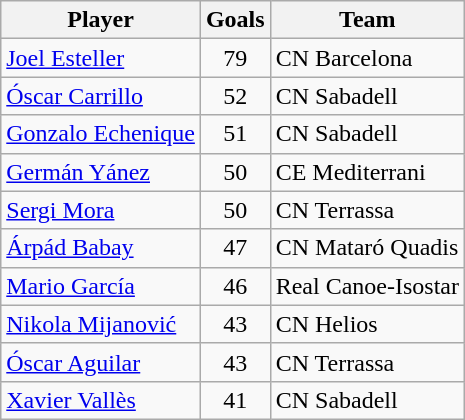<table class="wikitable">
<tr>
<th>Player</th>
<th>Goals</th>
<th>Team</th>
</tr>
<tr>
<td> <a href='#'>Joel Esteller</a></td>
<td style="text-align:center;">79</td>
<td>CN Barcelona</td>
</tr>
<tr>
<td> <a href='#'>Óscar Carrillo</a></td>
<td style="text-align:center;">52</td>
<td>CN Sabadell</td>
</tr>
<tr>
<td> <a href='#'>Gonzalo Echenique</a></td>
<td style="text-align:center;">51</td>
<td>CN Sabadell</td>
</tr>
<tr>
<td> <a href='#'>Germán Yánez</a></td>
<td style="text-align:center;">50</td>
<td>CE Mediterrani</td>
</tr>
<tr>
<td> <a href='#'>Sergi Mora</a></td>
<td style="text-align:center;">50</td>
<td>CN Terrassa</td>
</tr>
<tr>
<td> <a href='#'>Árpád Babay</a></td>
<td style="text-align:center;">47</td>
<td>CN Mataró Quadis</td>
</tr>
<tr>
<td> <a href='#'>Mario García</a></td>
<td style="text-align:center;">46</td>
<td>Real Canoe-Isostar</td>
</tr>
<tr>
<td> <a href='#'>Nikola Mijanović</a></td>
<td style="text-align:center;">43</td>
<td>CN Helios</td>
</tr>
<tr>
<td> <a href='#'>Óscar Aguilar</a></td>
<td style="text-align:center;">43</td>
<td>CN Terrassa</td>
</tr>
<tr>
<td> <a href='#'>Xavier Vallès</a></td>
<td style="text-align:center;">41</td>
<td>CN Sabadell</td>
</tr>
</table>
